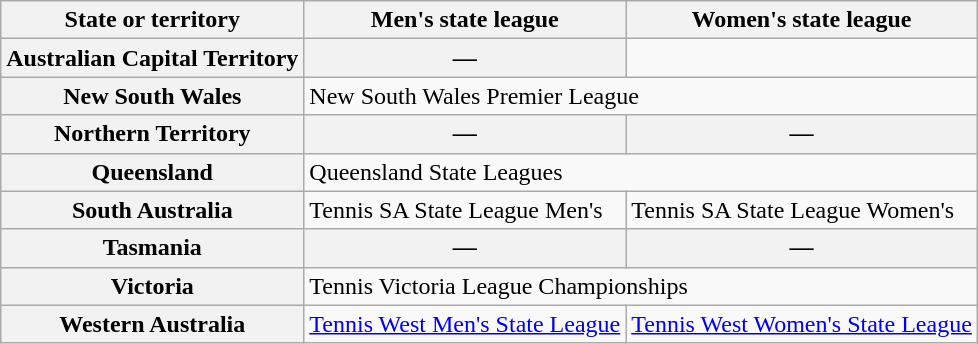<table class="wikitable">
<tr>
<th>State or territory</th>
<th>Men's state league</th>
<th>Women's state league</th>
</tr>
<tr>
<th>Australian Capital Territory</th>
<th>—</th>
<td></td>
</tr>
<tr>
<th>New South Wales</th>
<td colspan="2">New South Wales Premier League</td>
</tr>
<tr>
<th>Northern Territory</th>
<th>—</th>
<th>—</th>
</tr>
<tr>
<th>Queensland</th>
<td colspan="2">Queensland State Leagues</td>
</tr>
<tr>
<th>South Australia</th>
<td>Tennis SA State League Men's</td>
<td>Tennis SA State League Women's</td>
</tr>
<tr>
<th>Tasmania</th>
<th>—</th>
<th>—</th>
</tr>
<tr>
<th>Victoria</th>
<td colspan="2">Tennis Victoria League Championships</td>
</tr>
<tr>
<th>Western Australia</th>
<td><a href='#'>Tennis West Men's State League</a></td>
<td><a href='#'>Tennis West Women's State League</a></td>
</tr>
</table>
